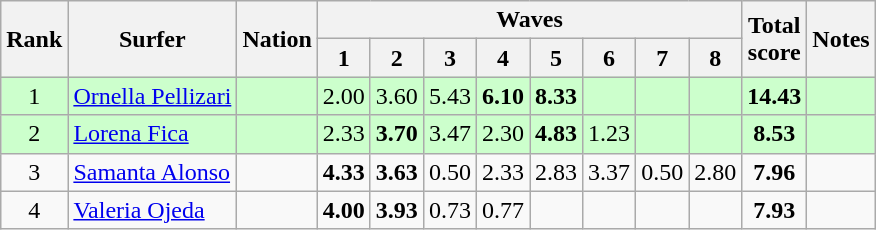<table class="wikitable sortable" style="text-align:center">
<tr>
<th rowspan=2>Rank</th>
<th rowspan=2>Surfer</th>
<th rowspan=2>Nation</th>
<th colspan=8>Waves</th>
<th rowspan=2>Total<br>score</th>
<th rowspan=2>Notes</th>
</tr>
<tr>
<th>1</th>
<th>2</th>
<th>3</th>
<th>4</th>
<th>5</th>
<th>6</th>
<th>7</th>
<th>8</th>
</tr>
<tr bgcolor=ccffcc>
<td>1</td>
<td align=left><a href='#'>Ornella Pellizari</a></td>
<td align=left></td>
<td>2.00</td>
<td>3.60</td>
<td>5.43</td>
<td><strong>6.10</strong></td>
<td><strong>8.33</strong></td>
<td></td>
<td></td>
<td></td>
<td><strong>14.43</strong></td>
<td></td>
</tr>
<tr bgcolor=ccffcc>
<td>2</td>
<td align=left><a href='#'>Lorena Fica</a></td>
<td align=left></td>
<td>2.33</td>
<td><strong>3.70</strong></td>
<td>3.47</td>
<td>2.30</td>
<td><strong>4.83</strong></td>
<td>1.23</td>
<td></td>
<td></td>
<td><strong>8.53</strong></td>
<td></td>
</tr>
<tr>
<td>3</td>
<td align=left><a href='#'>Samanta Alonso</a></td>
<td align=left></td>
<td><strong>4.33</strong></td>
<td><strong>3.63</strong></td>
<td>0.50</td>
<td>2.33</td>
<td>2.83</td>
<td>3.37</td>
<td>0.50</td>
<td>2.80</td>
<td><strong>7.96</strong></td>
<td></td>
</tr>
<tr>
<td>4</td>
<td align=left><a href='#'>Valeria Ojeda</a></td>
<td align=left></td>
<td><strong>4.00</strong></td>
<td><strong>3.93</strong></td>
<td>0.73</td>
<td>0.77</td>
<td></td>
<td></td>
<td></td>
<td></td>
<td><strong>7.93</strong></td>
<td></td>
</tr>
</table>
